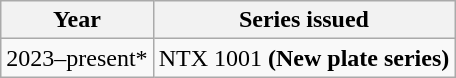<table class="wikitable">
<tr>
<th>Year</th>
<th>Series issued</th>
</tr>
<tr>
<td>2023–present*</td>
<td>NTX 1001 <strong>(New plate series)</strong></td>
</tr>
</table>
